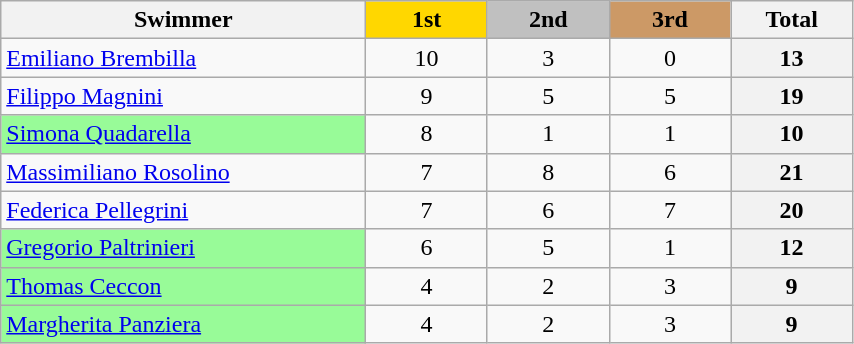<table class="wikitable" width=45% style="font-size:100%; text-align:center;">
<tr>
<th style=width:30%>Swimmer</th>
<th style=background:gold; width=10%>1st</th>
<th style=background:silver; width=10%>2nd</th>
<th style=background:#cc9966; width=10%>3rd</th>
<th width=10%>Total</th>
</tr>
<tr>
<td align=left><a href='#'>Emiliano Brembilla</a></td>
<td>10</td>
<td>3</td>
<td>0</td>
<th>13</th>
</tr>
<tr>
<td align=left><a href='#'>Filippo Magnini</a></td>
<td>9</td>
<td>5</td>
<td>5</td>
<th>19</th>
</tr>
<tr>
<td align=left bgcolor=palegreen><a href='#'>Simona Quadarella</a></td>
<td>8</td>
<td>1</td>
<td>1</td>
<th>10</th>
</tr>
<tr>
<td align=left><a href='#'>Massimiliano Rosolino</a></td>
<td>7</td>
<td>8</td>
<td>6</td>
<th>21</th>
</tr>
<tr>
<td align=left><a href='#'>Federica Pellegrini</a></td>
<td>7</td>
<td>6</td>
<td>7</td>
<th>20</th>
</tr>
<tr>
<td align=left bgcolor=palegreen><a href='#'>Gregorio Paltrinieri</a></td>
<td>6</td>
<td>5</td>
<td>1</td>
<th>12</th>
</tr>
<tr>
<td align=left bgcolor=palegreen><a href='#'>Thomas Ceccon</a></td>
<td>4</td>
<td>2</td>
<td>3</td>
<th>9</th>
</tr>
<tr>
<td align=left bgcolor=palegreen><a href='#'>Margherita Panziera</a></td>
<td>4</td>
<td>2</td>
<td>3</td>
<th>9</th>
</tr>
</table>
